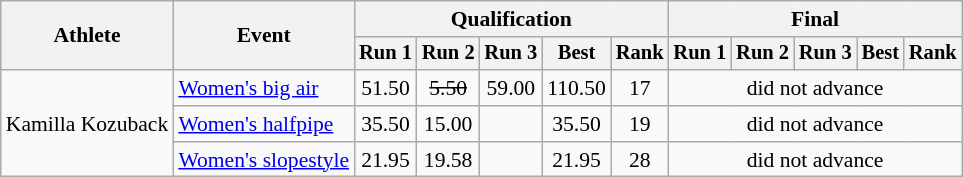<table class=wikitable style=font-size:90%;text-align:center>
<tr>
<th rowspan=2>Athlete</th>
<th rowspan=2>Event</th>
<th colspan=5>Qualification</th>
<th colspan=5>Final</th>
</tr>
<tr style=font-size:95%>
<th>Run 1</th>
<th>Run 2</th>
<th>Run 3</th>
<th>Best</th>
<th>Rank</th>
<th>Run 1</th>
<th>Run 2</th>
<th>Run 3</th>
<th>Best</th>
<th>Rank</th>
</tr>
<tr>
<td align=left rowspan=3>Kamilla Kozuback</td>
<td align=left><a href='#'>Women's big air</a></td>
<td>51.50</td>
<td><s>5.50</s></td>
<td>59.00</td>
<td>110.50</td>
<td>17</td>
<td colspan=5>did not advance</td>
</tr>
<tr>
<td align=left><a href='#'>Women's halfpipe</a></td>
<td>35.50</td>
<td>15.00</td>
<td></td>
<td>35.50</td>
<td>19</td>
<td colspan=5>did not advance</td>
</tr>
<tr>
<td align=left><a href='#'>Women's slopestyle</a></td>
<td>21.95</td>
<td>19.58</td>
<td></td>
<td>21.95</td>
<td>28</td>
<td colspan=5>did not advance</td>
</tr>
</table>
